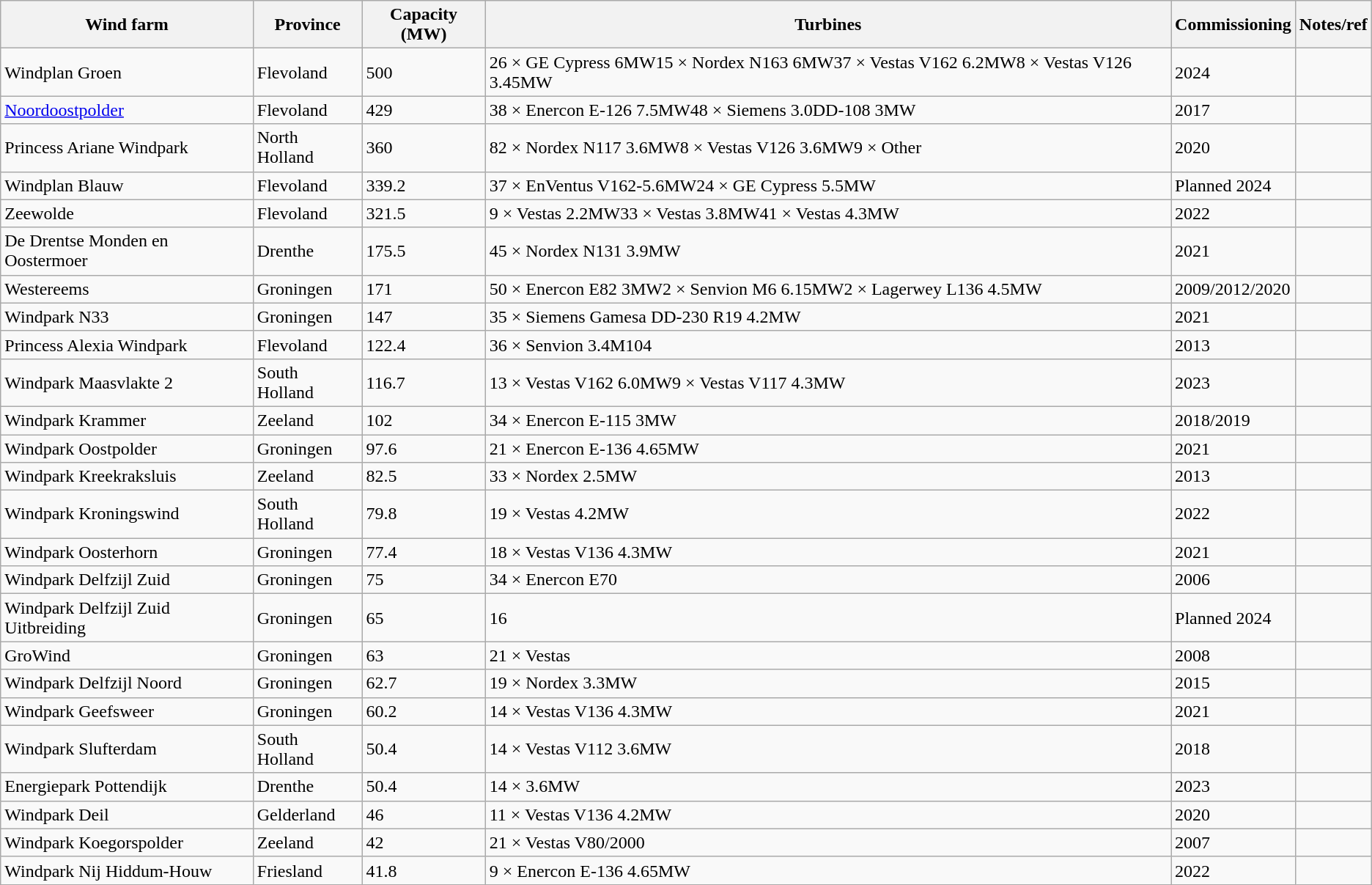<table class="wikitable">
<tr>
<th>Wind farm</th>
<th>Province</th>
<th>Capacity (MW)</th>
<th>Turbines</th>
<th>Commissioning</th>
<th>Notes/ref</th>
</tr>
<tr>
<td>Windplan Groen</td>
<td>Flevoland</td>
<td>500</td>
<td>26 × GE Cypress 6MW15 × Nordex N163 6MW37 × Vestas V162 6.2MW8 × Vestas V126 3.45MW</td>
<td>2024</td>
<td></td>
</tr>
<tr>
<td><a href='#'>Noordoostpolder</a></td>
<td>Flevoland</td>
<td>429</td>
<td>38 × Enercon E-126 7.5MW48 × Siemens 3.0DD-108 3MW</td>
<td>2017</td>
<td></td>
</tr>
<tr>
<td>Princess Ariane Windpark</td>
<td>North Holland</td>
<td>360</td>
<td>82 × Nordex N117 3.6MW8 × Vestas V126 3.6MW9 × Other</td>
<td>2020</td>
<td></td>
</tr>
<tr>
<td>Windplan Blauw</td>
<td>Flevoland</td>
<td>339.2</td>
<td>37 × EnVentus V162-5.6MW24 × GE Cypress 5.5MW</td>
<td>Planned 2024</td>
<td></td>
</tr>
<tr>
<td>Zeewolde</td>
<td>Flevoland</td>
<td>321.5</td>
<td>9 × Vestas 2.2MW33 × Vestas 3.8MW41 × Vestas 4.3MW</td>
<td>2022</td>
<td></td>
</tr>
<tr>
<td>De Drentse Monden en Oostermoer</td>
<td>Drenthe</td>
<td>175.5</td>
<td>45 × Nordex N131 3.9MW</td>
<td>2021</td>
<td></td>
</tr>
<tr>
<td>Westereems</td>
<td>Groningen</td>
<td>171</td>
<td>50 × Enercon E82 3MW2 × Senvion M6 6.15MW2 × Lagerwey L136 4.5MW</td>
<td>2009/2012/2020</td>
<td></td>
</tr>
<tr>
<td>Windpark N33</td>
<td>Groningen</td>
<td>147</td>
<td>35 × Siemens Gamesa DD-230 R19 4.2MW</td>
<td>2021</td>
<td></td>
</tr>
<tr>
<td>Princess Alexia Windpark</td>
<td>Flevoland</td>
<td>122.4</td>
<td>36 × Senvion 3.4M104</td>
<td>2013</td>
<td></td>
</tr>
<tr>
<td>Windpark Maasvlakte 2</td>
<td>South Holland</td>
<td>116.7</td>
<td>13 × Vestas V162 6.0MW9 × Vestas V117 4.3MW</td>
<td>2023</td>
<td></td>
</tr>
<tr>
<td>Windpark Krammer</td>
<td>Zeeland</td>
<td>102</td>
<td>34 × Enercon E-115 3MW</td>
<td>2018/2019</td>
<td></td>
</tr>
<tr>
<td>Windpark Oostpolder</td>
<td>Groningen</td>
<td>97.6</td>
<td>21 × Enercon E-136 4.65MW</td>
<td>2021</td>
<td></td>
</tr>
<tr>
<td>Windpark Kreekraksluis</td>
<td>Zeeland</td>
<td>82.5</td>
<td>33 × Nordex 2.5MW</td>
<td>2013</td>
<td></td>
</tr>
<tr>
<td>Windpark Kroningswind</td>
<td>South Holland</td>
<td>79.8</td>
<td>19 × Vestas 4.2MW</td>
<td>2022</td>
<td></td>
</tr>
<tr>
<td>Windpark Oosterhorn</td>
<td>Groningen</td>
<td>77.4</td>
<td>18 × Vestas V136 4.3MW</td>
<td>2021</td>
<td></td>
</tr>
<tr>
<td>Windpark Delfzijl Zuid</td>
<td>Groningen</td>
<td>75</td>
<td>34 × Enercon E70</td>
<td>2006</td>
<td></td>
</tr>
<tr>
<td>Windpark Delfzijl Zuid Uitbreiding</td>
<td>Groningen</td>
<td>65</td>
<td>16</td>
<td>Planned 2024</td>
<td></td>
</tr>
<tr>
<td>GroWind</td>
<td>Groningen</td>
<td>63</td>
<td>21 × Vestas</td>
<td>2008</td>
<td></td>
</tr>
<tr>
<td>Windpark Delfzijl Noord</td>
<td>Groningen</td>
<td>62.7</td>
<td>19 × Nordex 3.3MW</td>
<td>2015</td>
<td></td>
</tr>
<tr>
<td>Windpark Geefsweer</td>
<td>Groningen</td>
<td>60.2</td>
<td>14 × Vestas V136 4.3MW</td>
<td>2021</td>
<td></td>
</tr>
<tr>
<td>Windpark Slufterdam</td>
<td>South Holland</td>
<td>50.4</td>
<td>14 × Vestas V112 3.6MW</td>
<td>2018</td>
<td></td>
</tr>
<tr>
<td>Energiepark Pottendijk</td>
<td>Drenthe</td>
<td>50.4</td>
<td>14 × 3.6MW</td>
<td>2023</td>
<td></td>
</tr>
<tr>
<td>Windpark Deil</td>
<td>Gelderland</td>
<td>46</td>
<td>11 × Vestas V136 4.2MW</td>
<td>2020</td>
<td></td>
</tr>
<tr>
<td>Windpark Koegorspolder</td>
<td>Zeeland</td>
<td>42</td>
<td>21 × Vestas V80/2000</td>
<td>2007</td>
<td></td>
</tr>
<tr>
<td>Windpark Nij Hiddum-Houw</td>
<td>Friesland</td>
<td>41.8</td>
<td>9 × Enercon E-136 4.65MW</td>
<td>2022</td>
<td></td>
</tr>
</table>
